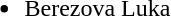<table>
<tr>
<td><br><ul><li>Berezova Luka</li></ul></td>
</tr>
</table>
